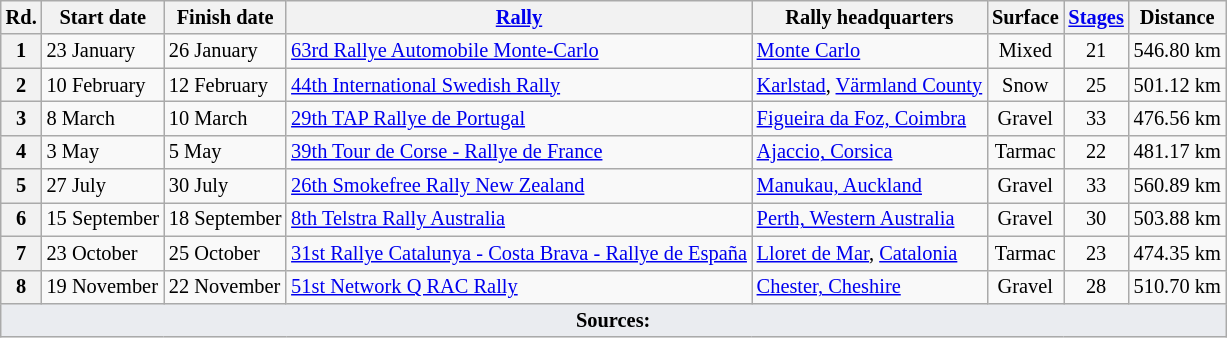<table class="wikitable" style="font-size: 85%;">
<tr>
<th>Rd.</th>
<th>Start date</th>
<th>Finish date</th>
<th><a href='#'>Rally</a></th>
<th>Rally headquarters</th>
<th>Surface</th>
<th><a href='#'>Stages</a></th>
<th>Distance</th>
</tr>
<tr>
<th>1</th>
<td>23 January</td>
<td>26 January</td>
<td> <a href='#'>63rd Rallye Automobile Monte-Carlo</a></td>
<td><a href='#'>Monte Carlo</a></td>
<td align=center>Mixed</td>
<td align=center>21</td>
<td align=center>546.80 km</td>
</tr>
<tr>
<th>2</th>
<td>10 February</td>
<td>12 February</td>
<td> <a href='#'>44th International Swedish Rally</a></td>
<td><a href='#'>Karlstad</a>, <a href='#'>Värmland County</a></td>
<td align=center>Snow</td>
<td align=center>25</td>
<td align=center>501.12 km</td>
</tr>
<tr>
<th>3</th>
<td>8 March</td>
<td>10 March</td>
<td> <a href='#'>29th TAP Rallye de Portugal</a></td>
<td><a href='#'>Figueira da Foz, Coimbra</a></td>
<td align=center>Gravel</td>
<td align=center>33</td>
<td align=center>476.56 km</td>
</tr>
<tr>
<th>4</th>
<td>3 May</td>
<td>5 May</td>
<td> <a href='#'>39th Tour de Corse - Rallye de France</a></td>
<td><a href='#'>Ajaccio, Corsica</a></td>
<td align=center>Tarmac</td>
<td align=center>22</td>
<td align=center>481.17 km</td>
</tr>
<tr>
<th>5</th>
<td>27 July</td>
<td>30 July</td>
<td> <a href='#'>26th Smokefree Rally New Zealand</a></td>
<td><a href='#'>Manukau, Auckland</a></td>
<td align=center>Gravel</td>
<td align=center>33</td>
<td align=center>560.89 km</td>
</tr>
<tr>
<th>6</th>
<td>15 September</td>
<td>18 September</td>
<td> <a href='#'>8th Telstra Rally Australia</a></td>
<td><a href='#'>Perth, Western Australia</a></td>
<td align=center>Gravel</td>
<td align=center>30</td>
<td align=center>503.88 km</td>
</tr>
<tr>
<th>7</th>
<td>23 October</td>
<td>25 October</td>
<td> <a href='#'>31st Rallye Catalunya - Costa Brava - Rallye de España</a></td>
<td><a href='#'>Lloret de Mar</a>, <a href='#'>Catalonia</a></td>
<td align=center>Tarmac</td>
<td align=center>23</td>
<td align=center>474.35 km</td>
</tr>
<tr>
<th>8</th>
<td>19 November</td>
<td>22 November</td>
<td> <a href='#'>51st Network Q RAC Rally</a></td>
<td><a href='#'>Chester, Cheshire</a></td>
<td align=center>Gravel</td>
<td align=center>28</td>
<td align=center>510.70 km</td>
</tr>
<tr>
<td colspan="8" style="background-color:#EAECF0;text-align:center"><strong>Sources:</strong></td>
</tr>
</table>
